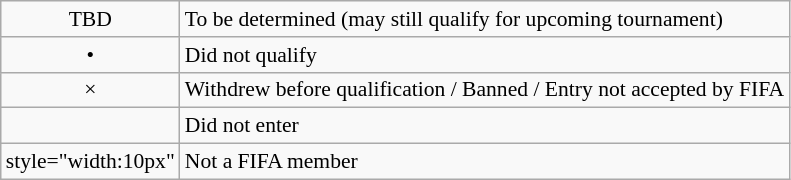<table class="wikitable" style="font-size:90%">
<tr>
<td style="text-align:center;width:10px">TBD</td>
<td>To be determined (may still qualify for upcoming tournament)</td>
</tr>
<tr>
<td style="text-align:center;width:10px">•</td>
<td>Did not qualify</td>
</tr>
<tr>
<td style="text-align:center;width:10px">×</td>
<td>Withdrew before qualification / Banned / Entry not accepted by FIFA</td>
</tr>
<tr>
<td style="width:10px"></td>
<td>Did not enter</td>
</tr>
<tr>
<td>style="width:10px" </td>
<td>Not a FIFA member</td>
</tr>
</table>
